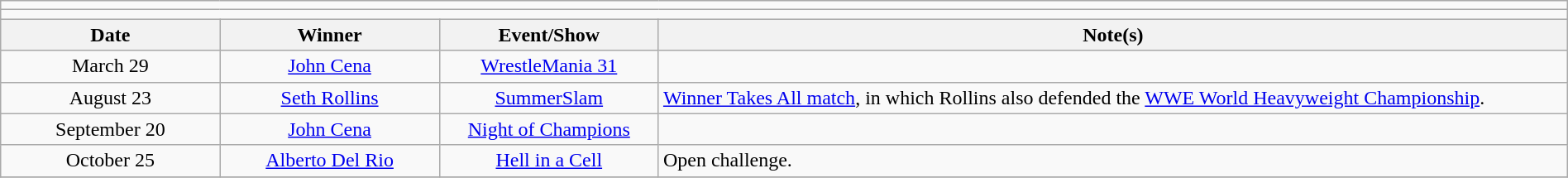<table class="wikitable" style="text-align:center; width:100%;">
<tr>
<td colspan="5"></td>
</tr>
<tr>
<td colspan="5"><strong></strong></td>
</tr>
<tr>
<th width=14%>Date</th>
<th width=14%>Winner</th>
<th width=14%>Event/Show</th>
<th width=58%>Note(s)</th>
</tr>
<tr>
<td>March 29</td>
<td><a href='#'>John Cena</a></td>
<td><a href='#'>WrestleMania 31</a></td>
<td></td>
</tr>
<tr>
<td>August 23</td>
<td><a href='#'>Seth Rollins</a></td>
<td><a href='#'>SummerSlam</a></td>
<td align=left><a href='#'>Winner Takes All match</a>, in which Rollins also defended the <a href='#'>WWE World Heavyweight Championship</a>.</td>
</tr>
<tr>
<td>September 20</td>
<td><a href='#'>John Cena</a></td>
<td><a href='#'>Night of Champions</a></td>
<td></td>
</tr>
<tr>
<td>October 25</td>
<td><a href='#'>Alberto Del Rio</a></td>
<td><a href='#'>Hell in a Cell</a></td>
<td align=left>Open challenge.</td>
</tr>
<tr>
</tr>
</table>
